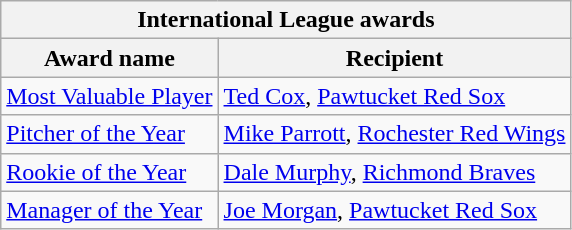<table class="wikitable">
<tr>
<th colspan="2">International League awards</th>
</tr>
<tr>
<th>Award name</th>
<th>Recipient</th>
</tr>
<tr>
<td><a href='#'>Most Valuable Player</a></td>
<td><a href='#'>Ted Cox</a>, <a href='#'>Pawtucket Red Sox</a></td>
</tr>
<tr>
<td><a href='#'>Pitcher of the Year</a></td>
<td><a href='#'>Mike Parrott</a>, <a href='#'>Rochester Red Wings</a></td>
</tr>
<tr>
<td><a href='#'>Rookie of the Year</a></td>
<td><a href='#'>Dale Murphy</a>, <a href='#'>Richmond Braves</a></td>
</tr>
<tr>
<td><a href='#'>Manager of the Year</a></td>
<td><a href='#'>Joe Morgan</a>, <a href='#'>Pawtucket Red Sox</a></td>
</tr>
</table>
